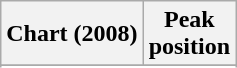<table class="wikitable sortable">
<tr>
<th align="left">Chart (2008)</th>
<th align="center">Peak<br>position</th>
</tr>
<tr>
</tr>
<tr>
</tr>
<tr>
</tr>
<tr>
</tr>
</table>
